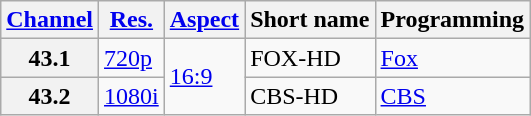<table class="wikitable">
<tr>
<th scope = "col"><a href='#'>Channel</a></th>
<th scope = "col"><a href='#'>Res.</a></th>
<th scope = "col"><a href='#'>Aspect</a></th>
<th scope = "col">Short name</th>
<th scope = "col">Programming</th>
</tr>
<tr>
<th scope = "row">43.1</th>
<td><a href='#'>720p</a></td>
<td rowspan="2"><a href='#'>16:9</a></td>
<td>FOX-HD</td>
<td><a href='#'>Fox</a></td>
</tr>
<tr>
<th scope = "row">43.2</th>
<td><a href='#'>1080i</a></td>
<td>CBS-HD</td>
<td><a href='#'>CBS</a></td>
</tr>
</table>
